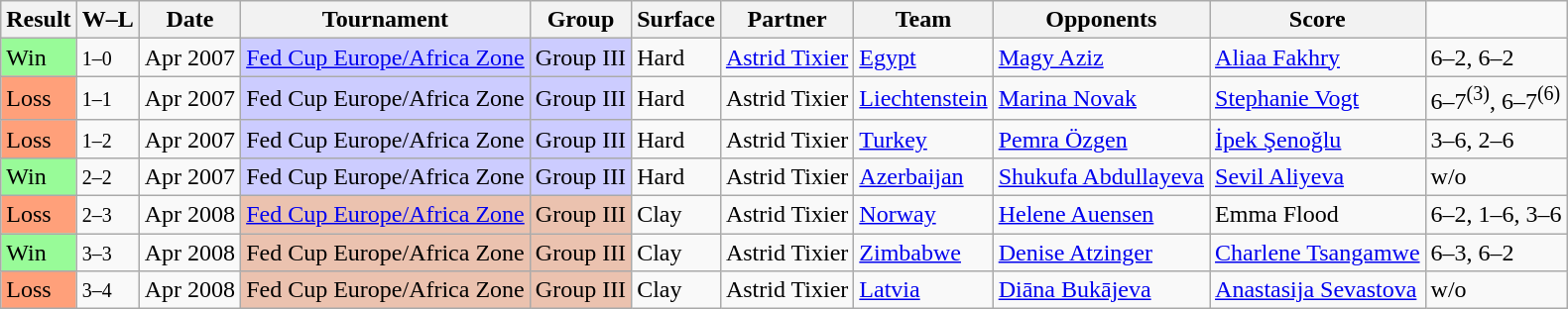<table class="sortable wikitable">
<tr>
<th>Result</th>
<th class="unsortable">W–L</th>
<th>Date</th>
<th>Tournament</th>
<th>Group</th>
<th>Surface</th>
<th>Partner</th>
<th>Team</th>
<th>Opponents</th>
<th class="unsortable">Score</th>
</tr>
<tr>
<td style="background:#98fb98;">Win</td>
<td><small>1–0</small></td>
<td>Apr 2007</td>
<td style="background:#ccccff;"><a href='#'>Fed Cup Europe/Africa Zone</a></td>
<td style="background:#ccccff;">Group III</td>
<td>Hard</td>
<td> <a href='#'>Astrid Tixier</a></td>
<td><a href='#'>Egypt</a></td>
<td> <a href='#'>Magy Aziz</a></td>
<td> <a href='#'>Aliaa Fakhry</a></td>
<td>6–2, 6–2</td>
</tr>
<tr>
<td bgcolor="FFA07A">Loss</td>
<td><small>1–1</small></td>
<td>Apr 2007</td>
<td style="background:#ccccff;">Fed Cup Europe/Africa Zone</td>
<td style="background:#ccccff;">Group III</td>
<td>Hard</td>
<td> Astrid Tixier</td>
<td><a href='#'>Liechtenstein</a></td>
<td> <a href='#'>Marina Novak</a></td>
<td> <a href='#'>Stephanie Vogt</a></td>
<td>6–7<sup>(3)</sup>, 6–7<sup>(6)</sup></td>
</tr>
<tr>
<td bgcolor="FFA07A">Loss</td>
<td><small>1–2</small></td>
<td>Apr 2007</td>
<td style="background:#ccccff;">Fed Cup Europe/Africa Zone</td>
<td style="background:#ccccff;">Group III</td>
<td>Hard</td>
<td> Astrid Tixier</td>
<td><a href='#'>Turkey</a></td>
<td> <a href='#'>Pemra Özgen</a></td>
<td> <a href='#'>İpek Şenoğlu</a></td>
<td>3–6, 2–6</td>
</tr>
<tr>
<td style="background:#98fb98;">Win</td>
<td><small>2–2</small></td>
<td>Apr 2007</td>
<td style="background:#ccccff;">Fed Cup Europe/Africa Zone</td>
<td style="background:#ccccff;">Group III</td>
<td>Hard</td>
<td> Astrid Tixier</td>
<td><a href='#'>Azerbaijan</a></td>
<td> <a href='#'>Shukufa Abdullayeva</a></td>
<td> <a href='#'>Sevil Aliyeva</a></td>
<td>w/o</td>
</tr>
<tr>
<td bgcolor="FFA07A">Loss</td>
<td><small>2–3</small></td>
<td>Apr 2008</td>
<td bgcolor="#EBC2AF"><a href='#'>Fed Cup Europe/Africa Zone</a></td>
<td bgcolor="#EBC2AF">Group III</td>
<td>Clay</td>
<td> Astrid Tixier</td>
<td><a href='#'>Norway</a></td>
<td> <a href='#'>Helene Auensen</a></td>
<td> Emma Flood</td>
<td>6–2, 1–6, 3–6</td>
</tr>
<tr>
<td style="background:#98fb98;">Win</td>
<td><small>3–3</small></td>
<td>Apr 2008</td>
<td bgcolor="#EBC2AF">Fed Cup Europe/Africa Zone</td>
<td bgcolor="#EBC2AF">Group III</td>
<td>Clay</td>
<td> Astrid Tixier</td>
<td><a href='#'>Zimbabwe</a></td>
<td> <a href='#'>Denise Atzinger</a></td>
<td> <a href='#'>Charlene Tsangamwe</a></td>
<td>6–3, 6–2</td>
</tr>
<tr>
<td bgcolor="FFA07A">Loss</td>
<td><small>3–4</small></td>
<td>Apr 2008</td>
<td bgcolor="#EBC2AF">Fed Cup Europe/Africa Zone</td>
<td bgcolor="#EBC2AF">Group III</td>
<td>Clay</td>
<td> Astrid Tixier</td>
<td><a href='#'>Latvia</a></td>
<td> <a href='#'>Diāna Bukājeva</a></td>
<td> <a href='#'>Anastasija Sevastova</a></td>
<td>w/o</td>
</tr>
</table>
